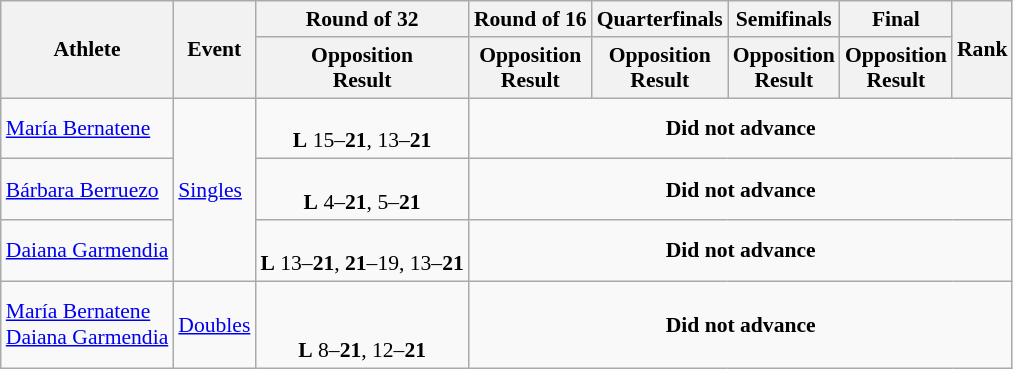<table class="wikitable" style="font-size:90%">
<tr>
<th rowspan="2">Athlete</th>
<th rowspan="2">Event</th>
<th>Round of 32</th>
<th>Round of 16</th>
<th>Quarterfinals</th>
<th>Semifinals</th>
<th>Final</th>
<th rowspan="2">Rank</th>
</tr>
<tr>
<th>Opposition<br>Result</th>
<th>Opposition<br>Result</th>
<th>Opposition<br>Result</th>
<th>Opposition<br>Result</th>
<th>Opposition<br>Result</th>
</tr>
<tr>
<td><a href='#'>María Bernatene</a></td>
<td rowspan="3"><a href='#'>Singles</a></td>
<td align=center><br><strong>L</strong> 15–<strong>21</strong>, 13–<strong>21</strong></td>
<td align="center" colspan="5"><strong>Did not advance</strong></td>
</tr>
<tr>
<td><a href='#'>Bárbara Berruezo</a></td>
<td align=center><br><strong>L</strong> 4–<strong>21</strong>, 5–<strong>21</strong></td>
<td align="center" colspan="5"><strong>Did not advance</strong></td>
</tr>
<tr>
<td><a href='#'>Daiana Garmendia</a></td>
<td align=center><br><strong>L</strong> 13–<strong>21</strong>, <strong>21</strong>–19, 13–<strong>21</strong></td>
<td align="center" colspan="5"><strong>Did not advance</strong></td>
</tr>
<tr>
<td><a href='#'>María Bernatene</a><br><a href='#'>Daiana Garmendia</a></td>
<td><a href='#'>Doubles</a></td>
<td align=center><br><br><strong>L</strong> 8–<strong>21</strong>, 12–<strong>21</strong></td>
<td align="center" colspan="5"><strong>Did not advance</strong></td>
</tr>
</table>
